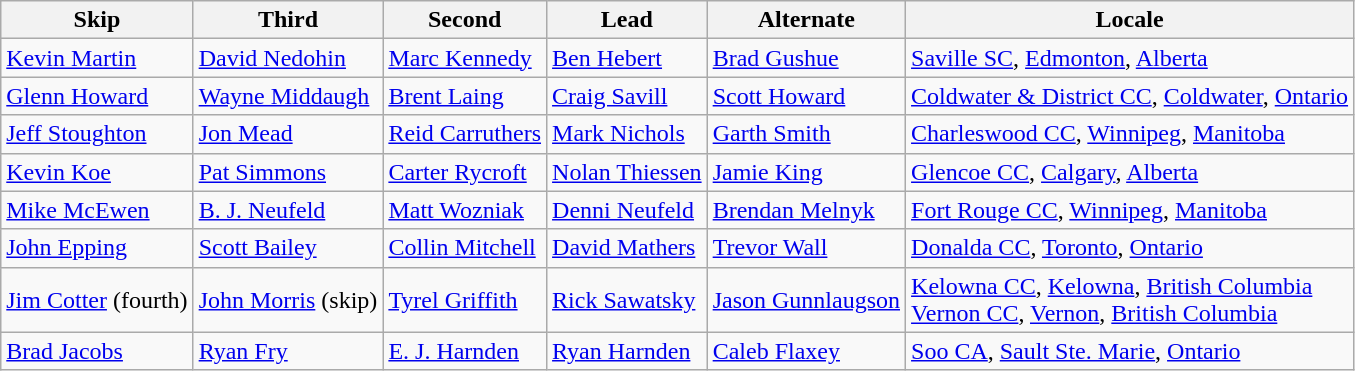<table class=wikitable>
<tr>
<th>Skip</th>
<th>Third</th>
<th>Second</th>
<th>Lead</th>
<th>Alternate</th>
<th>Locale</th>
</tr>
<tr>
<td><a href='#'>Kevin Martin</a></td>
<td><a href='#'>David Nedohin</a></td>
<td><a href='#'>Marc Kennedy</a></td>
<td><a href='#'>Ben Hebert</a></td>
<td><a href='#'>Brad Gushue</a></td>
<td> <a href='#'>Saville SC</a>, <a href='#'>Edmonton</a>, <a href='#'>Alberta</a></td>
</tr>
<tr>
<td><a href='#'>Glenn Howard</a></td>
<td><a href='#'>Wayne Middaugh</a></td>
<td><a href='#'>Brent Laing</a></td>
<td><a href='#'>Craig Savill</a></td>
<td><a href='#'>Scott Howard</a></td>
<td> <a href='#'>Coldwater & District CC</a>, <a href='#'>Coldwater</a>, <a href='#'>Ontario</a></td>
</tr>
<tr>
<td><a href='#'>Jeff Stoughton</a></td>
<td><a href='#'>Jon Mead</a></td>
<td><a href='#'>Reid Carruthers</a></td>
<td><a href='#'>Mark Nichols</a></td>
<td><a href='#'>Garth Smith</a></td>
<td> <a href='#'>Charleswood CC</a>, <a href='#'>Winnipeg</a>, <a href='#'>Manitoba</a></td>
</tr>
<tr>
<td><a href='#'>Kevin Koe</a></td>
<td><a href='#'>Pat Simmons</a></td>
<td><a href='#'>Carter Rycroft</a></td>
<td><a href='#'>Nolan Thiessen</a></td>
<td><a href='#'>Jamie King</a></td>
<td> <a href='#'>Glencoe CC</a>, <a href='#'>Calgary</a>, <a href='#'>Alberta</a></td>
</tr>
<tr>
<td><a href='#'>Mike McEwen</a></td>
<td><a href='#'>B. J. Neufeld</a></td>
<td><a href='#'>Matt Wozniak</a></td>
<td><a href='#'>Denni Neufeld</a></td>
<td><a href='#'>Brendan Melnyk</a></td>
<td> <a href='#'>Fort Rouge CC</a>, <a href='#'>Winnipeg</a>, <a href='#'>Manitoba</a></td>
</tr>
<tr>
<td><a href='#'>John Epping</a></td>
<td><a href='#'>Scott Bailey</a></td>
<td><a href='#'>Collin Mitchell</a></td>
<td><a href='#'>David Mathers</a></td>
<td><a href='#'>Trevor Wall</a></td>
<td> <a href='#'>Donalda CC</a>, <a href='#'>Toronto</a>, <a href='#'>Ontario</a></td>
</tr>
<tr>
<td><a href='#'>Jim Cotter</a> (fourth)</td>
<td><a href='#'>John Morris</a> (skip)</td>
<td><a href='#'>Tyrel Griffith</a></td>
<td><a href='#'>Rick Sawatsky</a></td>
<td><a href='#'>Jason Gunnlaugson</a></td>
<td> <a href='#'>Kelowna CC</a>, <a href='#'>Kelowna</a>, <a href='#'>British Columbia</a> <br>  <a href='#'>Vernon CC</a>, <a href='#'>Vernon</a>, <a href='#'>British Columbia</a></td>
</tr>
<tr>
<td><a href='#'>Brad Jacobs</a></td>
<td><a href='#'>Ryan Fry</a></td>
<td><a href='#'>E. J. Harnden</a></td>
<td><a href='#'>Ryan Harnden</a></td>
<td><a href='#'>Caleb Flaxey</a></td>
<td> <a href='#'>Soo CA</a>, <a href='#'>Sault Ste. Marie</a>, <a href='#'>Ontario</a></td>
</tr>
</table>
